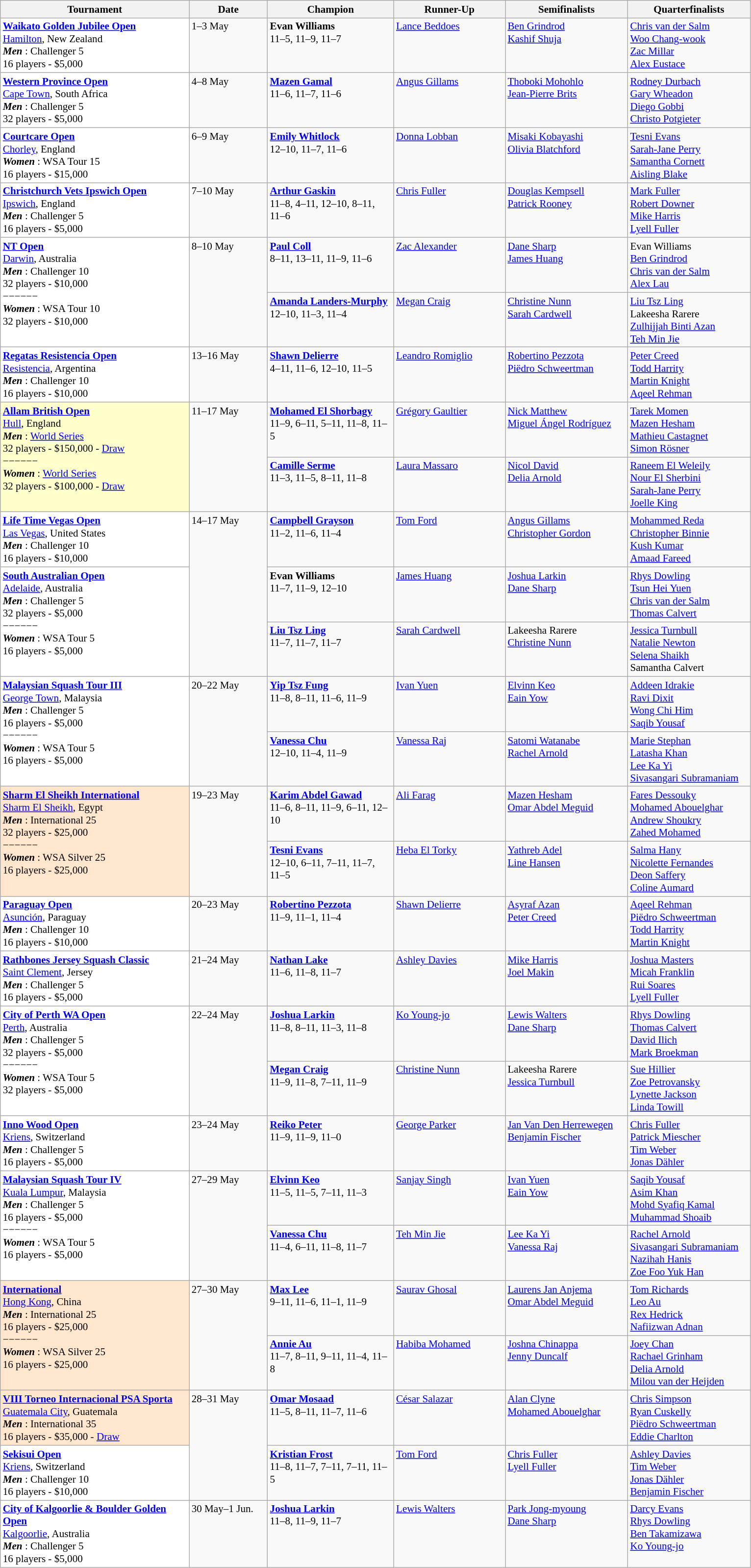<table class="wikitable" style="font-size:88%">
<tr>
<th width=250>Tournament</th>
<th width=100>Date</th>
<th width=165>Champion</th>
<th width=145>Runner-Up</th>
<th width=160>Semifinalists</th>
<th width=160>Quarterfinalists</th>
</tr>
<tr valign=top>
<td style="background:#fff;"><strong><a href='#'>Waikato Golden Jubilee Open</a></strong><br> <a href='#'>Hamilton</a>, New Zealand<br><strong> <em>Men</em> </strong>: Challenger 5<br>16 players - $5,000</td>
<td>1–3 May</td>
<td> <strong>Evan Williams</strong><br>11–5, 11–9, 11–7</td>
<td> <a href='#'>Lance Beddoes</a></td>
<td> <a href='#'>Ben Grindrod</a><br> <a href='#'>Kashif Shuja</a></td>
<td> <a href='#'>Chris van der Salm</a><br> <a href='#'>Woo Chang-wook</a><br> <a href='#'>Zac Millar</a><br> <a href='#'>Alex Eustace</a></td>
</tr>
<tr valign=top>
<td style="background:#fff;"><strong><a href='#'>Western Province Open</a></strong><br> <a href='#'>Cape Town</a>, South Africa<br><strong> <em>Men</em> </strong>: Challenger 5<br>32 players - $5,000</td>
<td>4–8 May</td>
<td> <strong><a href='#'>Mazen Gamal</a></strong><br>11–6, 11–7, 11–6</td>
<td> <a href='#'>Angus Gillams</a></td>
<td> <a href='#'>Thoboki Mohohlo</a><br> <a href='#'>Jean-Pierre Brits</a></td>
<td> <a href='#'>Rodney Durbach</a><br> <a href='#'>Gary Wheadon</a><br> <a href='#'>Diego Gobbi</a><br> <a href='#'>Christo Potgieter</a></td>
</tr>
<tr valign=top>
<td style="background:#fff;"><strong><a href='#'>Courtcare Open</a></strong><br> <a href='#'>Chorley</a>, England<br><strong> <em>Women</em> </strong>: WSA Tour 15<br>16 players - $15,000</td>
<td>6–9 May</td>
<td> <strong><a href='#'>Emily Whitlock</a></strong><br>12–10, 11–7, 11–6</td>
<td> <a href='#'>Donna Lobban</a></td>
<td> <a href='#'>Misaki Kobayashi</a><br> <a href='#'>Olivia Blatchford</a></td>
<td> <a href='#'>Tesni Evans</a><br> <a href='#'>Sarah-Jane Perry</a><br> <a href='#'>Samantha Cornett</a><br> <a href='#'>Aisling Blake</a></td>
</tr>
<tr valign=top>
<td style="background:#fff;"><strong><a href='#'>Christchurch Vets Ipswich Open</a></strong><br> <a href='#'>Ipswich</a>, England<br><strong> <em>Men</em> </strong>: Challenger 5<br>16 players - $5,000</td>
<td>7–10 May</td>
<td> <strong><a href='#'>Arthur Gaskin</a></strong><br>11–8, 4–11, 12–10, 8–11, 11–6</td>
<td> <a href='#'>Chris Fuller</a></td>
<td> <a href='#'>Douglas Kempsell</a><br>  <a href='#'>Patrick Rooney</a></td>
<td> <a href='#'>Mark Fuller</a><br> <a href='#'>Robert Downer</a><br> <a href='#'>Mike Harris</a><br> <a href='#'>Lyell Fuller</a></td>
</tr>
<tr valign=top>
<td rowspan=2 style="background:#fff;"><strong><a href='#'>NT Open</a></strong><br> <a href='#'>Darwin</a>, Australia<br><strong> <em>Men</em> </strong>: Challenger 10<br>32 players - $10,000<br>−−−−−−<br><strong> <em>Women</em> </strong>: WSA Tour 10<br>32 players - $10,000</td>
<td rowspan=2>8–10 May</td>
<td> <strong><a href='#'>Paul Coll</a></strong><br>8–11, 13–11, 11–9, 11–6</td>
<td> <a href='#'>Zac Alexander</a></td>
<td> <a href='#'>Dane Sharp</a><br> <a href='#'>James Huang</a></td>
<td> Evan Williams<br> <a href='#'>Ben Grindrod</a><br> <a href='#'>Chris van der Salm</a><br> <a href='#'>Alex Lau</a></td>
</tr>
<tr valign=top>
<td> <strong><a href='#'>Amanda Landers-Murphy</a></strong><br>12–10, 11–3, 11–4</td>
<td> <a href='#'>Megan Craig</a></td>
<td> <a href='#'>Christine Nunn</a><br> <a href='#'>Sarah Cardwell</a></td>
<td> <a href='#'>Liu Tsz Ling</a><br> Lakeesha Rarere<br> <a href='#'>Zulhijjah Binti Azan</a><br> <a href='#'>Teh Min Jie</a></td>
</tr>
<tr valign=top>
<td style="background:#fff;"><strong><a href='#'>Regatas Resistencia Open</a></strong><br> <a href='#'>Resistencia</a>, Argentina<br><strong> <em>Men</em> </strong>: Challenger 10<br>16 players - $10,000</td>
<td>13–16 May</td>
<td> <strong><a href='#'>Shawn Delierre</a></strong><br>4–11, 11–6, 12–10, 11–5</td>
<td> <a href='#'>Leandro Romiglio</a></td>
<td> <a href='#'>Robertino Pezzota</a><br> <a href='#'>Piëdro Schweertman</a></td>
<td> <a href='#'>Peter Creed</a><br> <a href='#'>Todd Harrity</a><br> <a href='#'>Martin Knight</a><br> <a href='#'>Aqeel Rehman</a></td>
</tr>
<tr valign=top>
<td rowspan=2 style="background:#ffc;"><strong><a href='#'>Allam British Open</a></strong><br> <a href='#'>Hull</a>, England<br><strong> <em>Men</em> </strong>: <a href='#'>World Series</a><br>32 players - $150,000 - <a href='#'>Draw</a><br>−−−−−−<br><strong> <em>Women</em> </strong>: <a href='#'>World Series</a><br>32 players - $100,000 - <a href='#'>Draw</a></td>
<td rowspan=2>11–17 May</td>
<td> <strong><a href='#'>Mohamed El Shorbagy</a></strong><br>11–9, 6–11, 5–11, 11–8, 11–5</td>
<td> <a href='#'>Grégory Gaultier</a></td>
<td> <a href='#'>Nick Matthew</a><br> <a href='#'>Miguel Ángel Rodríguez</a></td>
<td> <a href='#'>Tarek Momen</a><br> <a href='#'>Mazen Hesham</a><br> <a href='#'>Mathieu Castagnet</a><br> <a href='#'>Simon Rösner</a></td>
</tr>
<tr valign=top>
<td> <strong><a href='#'>Camille Serme</a></strong><br>11–3, 11–5, 8–11, 11–8</td>
<td> <a href='#'>Laura Massaro</a></td>
<td> <a href='#'>Nicol David</a><br> <a href='#'>Delia Arnold</a></td>
<td> <a href='#'>Raneem El Weleily</a><br> <a href='#'>Nour El Sherbini</a><br> <a href='#'>Sarah-Jane Perry</a><br> <a href='#'>Joelle King</a></td>
</tr>
<tr valign=top>
<td style="background:#fff;"><strong><a href='#'>Life Time Vegas Open</a></strong><br> <a href='#'>Las Vegas</a>, United States<br><em> <strong>Men</strong> </em>: Challenger 10<br>16 players - $10,000</td>
<td rowspan=3>14–17 May</td>
<td> <strong><a href='#'>Campbell Grayson</a></strong><br>11–2, 11–6, 11–4</td>
<td> <a href='#'>Tom Ford</a></td>
<td> <a href='#'>Angus Gillams</a><br> <a href='#'>Christopher Gordon</a></td>
<td> <a href='#'>Mohammed Reda</a><br> <a href='#'>Christopher Binnie</a><br> <a href='#'>Kush Kumar</a><br> <a href='#'>Amaad Fareed</a></td>
</tr>
<tr valign=top>
<td rowspan=2 style="background:#fff;"><strong><a href='#'>South Australian Open</a></strong><br> <a href='#'>Adelaide</a>, Australia<br><strong> <em>Men</em> </strong>: Challenger 5<br>32 players - $5,000<br>−−−−−−<br><strong> <em>Women</em> </strong>: WSA Tour 5<br>16 players - $5,000</td>
<td> <strong>Evan Williams</strong><br>11–7, 11–9, 12–10</td>
<td> <a href='#'>James Huang</a></td>
<td> <a href='#'>Joshua Larkin</a><br> <a href='#'>Dane Sharp</a></td>
<td> <a href='#'>Rhys Dowling</a><br> <a href='#'>Tsun Hei Yuen</a><br> <a href='#'>Chris van der Salm</a><br> <a href='#'>Thomas Calvert</a></td>
</tr>
<tr valign=top>
<td> <strong><a href='#'>Liu Tsz Ling</a></strong><br>11–7, 11–7, 11–7</td>
<td> <a href='#'>Sarah Cardwell</a></td>
<td> Lakeesha Rarere<br> <a href='#'>Christine Nunn</a></td>
<td> <a href='#'>Jessica Turnbull</a><br> <a href='#'>Natalie Newton</a><br> <a href='#'>Selena Shaikh</a><br> Samantha Calvert</td>
</tr>
<tr valign=top>
<td rowspan=2 style="background:#fff;"><strong><a href='#'>Malaysian Squash Tour III</a></strong><br> <a href='#'>George Town</a>, Malaysia<br><strong> <em>Men</em> </strong>: Challenger 5<br>16 players - $5,000<br>−−−−−−<br><strong> <em>Women</em> </strong>: WSA Tour 5<br>16 players - $5,000</td>
<td rowspan=2>20–22 May</td>
<td> <strong><a href='#'>Yip Tsz Fung</a></strong><br>11–8, 8–11, 11–6, 11–9</td>
<td> <a href='#'>Ivan Yuen</a></td>
<td> <a href='#'>Elvinn Keo</a><br> <a href='#'>Eain Yow</a></td>
<td> <a href='#'>Addeen Idrakie</a><br> <a href='#'>Ravi Dixit</a><br> <a href='#'>Wong Chi Him</a><br> <a href='#'>Saqib Yousaf</a></td>
</tr>
<tr valign=top>
<td> <strong><a href='#'>Vanessa Chu</a></strong><br>12–10, 11–4, 11–9</td>
<td> <a href='#'>Vanessa Raj</a></td>
<td> <a href='#'>Satomi Watanabe</a><br> <a href='#'>Rachel Arnold</a></td>
<td> <a href='#'>Marie Stephan</a><br> <a href='#'>Latasha Khan</a><br> <a href='#'>Lee Ka Yi</a><br> <a href='#'>Sivasangari Subramaniam</a></td>
</tr>
<tr valign=top>
<td rowspan=2 style="background:#ffe6cc;"><strong><a href='#'>Sharm El Sheikh International</a></strong><br> <a href='#'>Sharm El Sheikh</a>, Egypt<br><strong> <em>Men</em> </strong>: International 25<br>32 players - $25,000<br>−−−−−−<br><strong> <em>Women</em> </strong>: WSA Silver 25<br>16 players - $25,000</td>
<td rowspan=2>19–23 May</td>
<td> <strong><a href='#'>Karim Abdel Gawad</a></strong><br>11–6, 8–11, 11–9, 6–11, 12–10</td>
<td> <a href='#'>Ali Farag</a></td>
<td> <a href='#'>Mazen Hesham</a><br> <a href='#'>Omar Abdel Meguid</a></td>
<td> <a href='#'>Fares Dessouky</a><br> <a href='#'>Mohamed Abouelghar</a><br> <a href='#'>Andrew Shoukry</a><br> <a href='#'>Zahed Mohamed</a></td>
</tr>
<tr valign=top>
<td> <strong><a href='#'>Tesni Evans</a></strong><br>12–10, 6–11, 7–11, 11–7, 11–5</td>
<td> <a href='#'>Heba El Torky</a></td>
<td> <a href='#'>Yathreb Adel</a><br> <a href='#'>Line Hansen</a></td>
<td> <a href='#'>Salma Hany</a><br> <a href='#'>Nicolette Fernandes</a><br> <a href='#'>Deon Saffery</a><br> <a href='#'>Coline Aumard</a></td>
</tr>
<tr valign=top>
<td style="background:#fff;"><strong><a href='#'>Paraguay Open</a></strong><br> <a href='#'>Asunción</a>, Paraguay<br><strong> <em>Men</em> </strong>: Challenger 10<br>16 players - $10,000</td>
<td>20–23 May</td>
<td> <strong><a href='#'>Robertino Pezzota</a></strong><br>11–9, 11–1, 11–4</td>
<td> <a href='#'>Shawn Delierre</a></td>
<td> <a href='#'>Asyraf Azan</a><br> <a href='#'>Peter Creed</a></td>
<td> <a href='#'>Aqeel Rehman</a><br> <a href='#'>Piëdro Schweertman</a><br> <a href='#'>Todd Harrity</a><br> <a href='#'>Martin Knight</a></td>
</tr>
<tr valign=top>
<td style="background:#fff;"><strong><a href='#'>Rathbones Jersey Squash Classic</a></strong><br> <a href='#'>Saint Clement</a>, Jersey<br><strong> <em>Men</em> </strong>: Challenger 5<br>16 players - $5,000</td>
<td>21–24 May</td>
<td> <strong><a href='#'>Nathan Lake</a></strong><br>11–6, 11–8, 11–7</td>
<td> <a href='#'>Ashley Davies</a></td>
<td> <a href='#'>Mike Harris</a><br> <a href='#'>Joel Makin</a></td>
<td> <a href='#'>Joshua Masters</a><br> <a href='#'>Micah Franklin</a><br> <a href='#'>Rui Soares</a><br> <a href='#'>Lyell Fuller</a></td>
</tr>
<tr valign=top>
<td rowspan=2 style="background:#fff;"><strong><a href='#'>City of Perth WA Open</a></strong><br> <a href='#'>Perth</a>, Australia<br><strong> <em>Men</em> </strong>: Challenger 5<br>32 players - $5,000<br>−−−−−−<br><strong> <em>Women</em> </strong>: WSA Tour 5<br>32 players - $5,000</td>
<td rowspan=2>22–24 May</td>
<td> <strong><a href='#'>Joshua Larkin</a></strong><br>11–8, 8–11, 11–3, 11–8</td>
<td> <a href='#'>Ko Young-jo</a></td>
<td> <a href='#'>Lewis Walters</a><br> <a href='#'>Dane Sharp</a></td>
<td> <a href='#'>Rhys Dowling</a><br> <a href='#'>Thomas Calvert</a><br> <a href='#'>David Ilich</a><br> <a href='#'>Mark Broekman</a></td>
</tr>
<tr valign=top>
<td> <strong><a href='#'>Megan Craig</a></strong><br>11–9, 11–8, 7–11, 11–9</td>
<td> <a href='#'>Christine Nunn</a></td>
<td> Lakeesha Rarere<br> <a href='#'>Jessica Turnbull</a></td>
<td> <a href='#'>Sue Hillier</a><br> <a href='#'>Zoe Petrovansky</a><br> <a href='#'>Lynette Jackson</a><br> <a href='#'>Linda Towill</a></td>
</tr>
<tr valign=top>
<td style="background:#fff;"><strong><a href='#'>Inno Wood Open</a></strong><br> <a href='#'>Kriens</a>, Switzerland<br><strong> <em>Men</em> </strong>: Challenger 5<br>16 players - $5,000</td>
<td>23–24 May</td>
<td> <strong><a href='#'>Reiko Peter</a></strong><br>11–9, 11–9, 11–0</td>
<td> <a href='#'>George Parker</a></td>
<td> <a href='#'>Jan Van Den Herrewegen</a><br> <a href='#'>Benjamin Fischer</a></td>
<td> <a href='#'>Chris Fuller</a><br> <a href='#'>Patrick Miescher</a><br> <a href='#'>Tim Weber</a><br> <a href='#'>Jonas Dähler</a></td>
</tr>
<tr valign=top>
<td rowspan=2 style="background:#fff;"><strong><a href='#'>Malaysian Squash Tour IV</a></strong><br> <a href='#'>Kuala Lumpur</a>, Malaysia<br><strong> <em>Men</em> </strong>: Challenger 5<br>16 players - $5,000<br>−−−−−−<br><strong> <em>Women</em> </strong>: WSA Tour 5<br>16 players - $5,000</td>
<td rowspan=2>27–29 May</td>
<td> <strong><a href='#'>Elvinn Keo</a></strong><br>11–5, 11–5, 7–11, 11–3</td>
<td> <a href='#'>Sanjay Singh</a></td>
<td> <a href='#'>Ivan Yuen</a><br> <a href='#'>Eain Yow</a></td>
<td> <a href='#'>Saqib Yousaf</a><br> <a href='#'>Asim Khan</a><br> <a href='#'>Mohd Syafiq Kamal</a><br> <a href='#'>Muhammad Shoaib</a></td>
</tr>
<tr valign=top>
<td> <strong><a href='#'>Vanessa Chu</a></strong><br>11–4, 6–11, 11–8, 11–7</td>
<td> <a href='#'>Teh Min Jie</a></td>
<td> <a href='#'>Lee Ka Yi</a><br> <a href='#'>Vanessa Raj</a></td>
<td> <a href='#'>Rachel Arnold</a><br> <a href='#'>Sivasangari Subramaniam</a><br> <a href='#'>Nazihah Hanis</a><br> <a href='#'>Zoe Foo Yuk Han</a></td>
</tr>
<tr valign=top>
<td rowspan=2 style="background:#ffe6cc;"><strong><a href='#'> International</a></strong><br> <a href='#'>Hong Kong</a>, China<br><strong> <em>Men</em> </strong>: International 25<br>16 players - $25,000<br>−−−−−−<br><strong> <em>Women</em> </strong>: WSA Silver 25<br>16 players - $25,000</td>
<td rowspan=2>27–30 May</td>
<td> <strong><a href='#'>Max Lee</a></strong><br>9–11, 11–6, 11–1, 11–9</td>
<td> <a href='#'>Saurav Ghosal</a></td>
<td> <a href='#'>Laurens Jan Anjema</a><br> <a href='#'>Omar Abdel Meguid</a></td>
<td> <a href='#'>Tom Richards</a><br> <a href='#'>Leo Au</a><br> <a href='#'>Rex Hedrick</a><br> <a href='#'>Nafiizwan Adnan</a></td>
</tr>
<tr valign=top>
<td> <strong><a href='#'>Annie Au</a></strong><br>11–7, 8–11, 9–11, 11–4, 11–8</td>
<td> <a href='#'>Habiba Mohamed</a></td>
<td> <a href='#'>Joshna Chinappa</a><br> <a href='#'>Jenny Duncalf</a></td>
<td> <a href='#'>Joey Chan</a><br> <a href='#'>Rachael Grinham</a><br> <a href='#'>Delia Arnold</a><br> <a href='#'>Milou van der Heijden</a></td>
</tr>
<tr valign=top>
<td style="background:#ffe6cc;"><strong><a href='#'>VIII Torneo Internacional PSA Sporta</a></strong><br> <a href='#'>Guatemala City</a>, Guatemala<br><strong> <em>Men</em> </strong>: International 35<br>16 players - $35,000 - <a href='#'>Draw</a></td>
<td rowspan=2>28–31 May</td>
<td> <strong><a href='#'>Omar Mosaad</a></strong><br>11–5, 8–11, 11–7, 11–6</td>
<td> <a href='#'>César Salazar</a></td>
<td> <a href='#'>Alan Clyne</a><br>  <a href='#'>Mohamed Abouelghar</a></td>
<td> <a href='#'>Chris Simpson</a><br> <a href='#'>Ryan Cuskelly</a><br> <a href='#'>Piëdro Schweertman</a><br> <a href='#'>Eddie Charlton</a></td>
</tr>
<tr valign=top>
<td style="background:#fff;"><strong><a href='#'>Sekisui Open</a></strong><br> <a href='#'>Kriens</a>, Switzerland<br><strong> <em>Men</em> </strong>: Challenger 10<br>16 players - $10,000</td>
<td> <strong><a href='#'>Kristian Frost</a></strong><br>11–8, 11–7, 7–11, 7–11, 11–5</td>
<td> <a href='#'>Tom Ford</a></td>
<td> <a href='#'>Chris Fuller</a><br> <a href='#'>Lyell Fuller</a></td>
<td> <a href='#'>Ashley Davies</a><br> <a href='#'>Tim Weber</a><br> <a href='#'>Jonas Dähler</a><br> <a href='#'>Benjamin Fischer</a></td>
</tr>
<tr valign=top>
<td style="background:#fff;"><strong><a href='#'>City of Kalgoorlie & Boulder Golden Open</a></strong><br> <a href='#'>Kalgoorlie</a>, Australia<br><strong> <em>Men</em> </strong>: Challenger 5<br>16 players - $5,000</td>
<td>30 May–1 Jun.</td>
<td> <strong><a href='#'>Joshua Larkin</a></strong><br>11–8, 11–9, 11–7</td>
<td> <a href='#'>Lewis Walters</a></td>
<td> <a href='#'>Park Jong-myoung</a><br> <a href='#'>Dane Sharp</a></td>
<td> <a href='#'>Darcy Evans</a><br> <a href='#'>Rhys Dowling</a><br> <a href='#'>Ben Takamizawa</a><br> <a href='#'>Ko Young-jo</a></td>
</tr>
</table>
